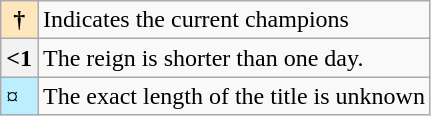<table class="wikitable">
<tr>
<th style="background-color:#FFE6BD">†</th>
<td>Indicates the current champions</td>
</tr>
<tr>
<th><1</th>
<td>The reign is shorter than one day.</td>
</tr>
<tr>
<td style="background-color:#bbeeff">¤</td>
<td>The exact length of the title is unknown</td>
</tr>
</table>
